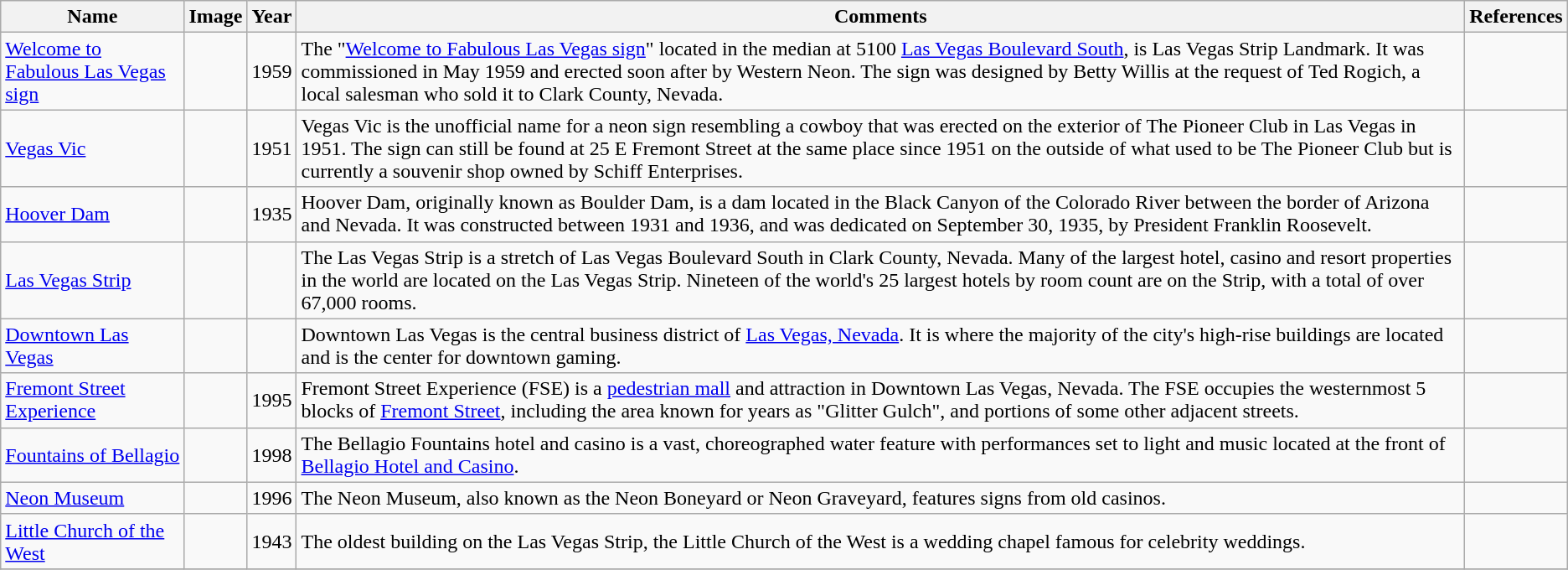<table class="wikitable sortable">
<tr>
<th>Name</th>
<th class="unsortable">Image</th>
<th>Year</th>
<th>Comments</th>
<th class="unsortable">References</th>
</tr>
<tr>
<td><a href='#'>Welcome to Fabulous Las Vegas sign</a></td>
<td></td>
<td align="center">1959</td>
<td>The "<a href='#'>Welcome to Fabulous Las Vegas sign</a>" located in the median at 5100 <a href='#'>Las Vegas Boulevard South</a>, is Las Vegas Strip Landmark. It was commissioned in May 1959 and erected soon after by Western Neon. The sign was designed by Betty Willis at the request of Ted Rogich, a local salesman who sold it to Clark County, Nevada.</td>
<td></td>
</tr>
<tr>
<td><a href='#'>Vegas Vic</a></td>
<td></td>
<td align="center">1951</td>
<td>Vegas Vic is the unofficial name for a neon sign resembling a cowboy that was erected on the exterior of The Pioneer Club in Las Vegas in 1951. The sign can still be found at 25 E Fremont Street at the same place since 1951 on the outside of what used to be The Pioneer Club but is currently a souvenir shop owned by Schiff Enterprises.</td>
<td></td>
</tr>
<tr>
<td><a href='#'>Hoover Dam</a></td>
<td></td>
<td align="center">1935</td>
<td>Hoover Dam, originally known as Boulder Dam, is a dam located in the Black Canyon of the Colorado River between the border of Arizona and Nevada. It was constructed between 1931 and 1936, and was dedicated on September 30, 1935, by President Franklin Roosevelt.</td>
<td></td>
</tr>
<tr>
<td><a href='#'>Las Vegas Strip</a></td>
<td></td>
<td align="center"></td>
<td>The Las Vegas Strip is a  stretch of Las Vegas Boulevard South in Clark County, Nevada. Many of the largest hotel, casino and resort properties in the world are located on the Las Vegas Strip. Nineteen of the world's 25 largest hotels by room count are on the Strip, with a total of over 67,000 rooms.</td>
<td></td>
</tr>
<tr>
<td><a href='#'>Downtown Las Vegas</a></td>
<td></td>
<td align="center"></td>
<td>Downtown Las Vegas is the central business district of <a href='#'>Las Vegas, Nevada</a>. It is where the majority of the city's high-rise buildings are located and is the center for downtown gaming.</td>
<td></td>
</tr>
<tr>
<td><a href='#'>Fremont Street Experience</a></td>
<td></td>
<td align="center">1995</td>
<td>Fremont Street Experience (FSE) is a <a href='#'>pedestrian mall</a> and attraction in Downtown Las Vegas, Nevada. The FSE occupies the westernmost 5 blocks of <a href='#'>Fremont Street</a>, including the area known for years as "Glitter Gulch", and portions of some other adjacent streets.</td>
<td></td>
</tr>
<tr>
<td><a href='#'>Fountains of Bellagio</a></td>
<td></td>
<td align="center">1998</td>
<td>The Bellagio Fountains hotel and casino is a vast, choreographed water feature with performances set to light and music located at the front of <a href='#'>Bellagio Hotel and Casino</a>.</td>
<td></td>
</tr>
<tr>
<td><a href='#'>Neon Museum</a></td>
<td></td>
<td>1996</td>
<td>The Neon Museum, also known as the Neon Boneyard or Neon Graveyard, features signs from old casinos.</td>
<td></td>
</tr>
<tr>
<td><a href='#'>Little Church of the West</a></td>
<td></td>
<td>1943</td>
<td>The oldest building on the Las Vegas Strip, the Little Church of the West is a wedding chapel famous for celebrity weddings.</td>
<td></td>
</tr>
<tr>
</tr>
</table>
